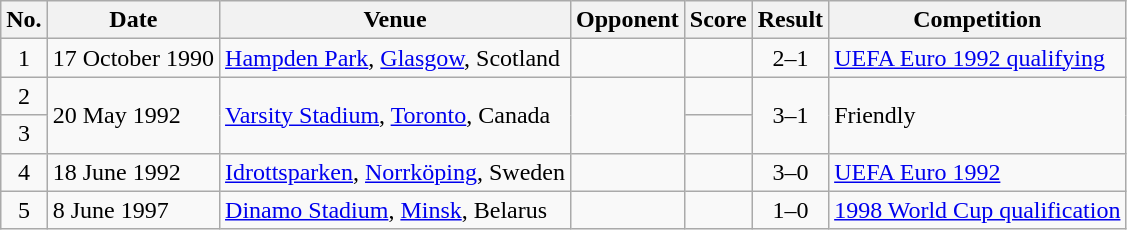<table class="wikitable sortable">
<tr>
<th scope="col">No.</th>
<th scope="col">Date</th>
<th scope="col">Venue</th>
<th scope="col">Opponent</th>
<th scope="col">Score</th>
<th scope="col">Result</th>
<th scope="col">Competition</th>
</tr>
<tr>
<td style="text-align:center">1</td>
<td>17 October 1990</td>
<td><a href='#'>Hampden Park</a>, <a href='#'>Glasgow</a>, Scotland</td>
<td></td>
<td></td>
<td style="text-align:center">2–1</td>
<td><a href='#'>UEFA Euro 1992 qualifying</a></td>
</tr>
<tr>
<td style="text-align:center">2</td>
<td rowspan="2">20 May 1992</td>
<td rowspan="2"><a href='#'>Varsity Stadium</a>, <a href='#'>Toronto</a>, Canada</td>
<td rowspan="2"></td>
<td></td>
<td rowspan="2" style="text-align:center">3–1</td>
<td rowspan="2">Friendly</td>
</tr>
<tr>
<td style="text-align:center">3</td>
</tr>
<tr>
<td style="text-align:center">4</td>
<td>18 June 1992</td>
<td><a href='#'>Idrottsparken</a>, <a href='#'>Norrköping</a>, Sweden</td>
<td></td>
<td></td>
<td style="text-align:center">3–0</td>
<td><a href='#'>UEFA Euro 1992</a></td>
</tr>
<tr>
<td style="text-align:center">5</td>
<td>8 June 1997</td>
<td><a href='#'>Dinamo Stadium</a>, <a href='#'>Minsk</a>, Belarus</td>
<td></td>
<td></td>
<td style="text-align:center">1–0</td>
<td><a href='#'>1998 World Cup qualification</a></td>
</tr>
</table>
